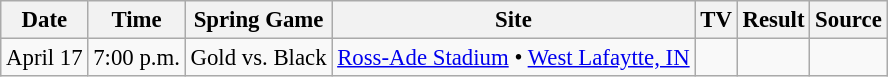<table class="wikitable" style="font-size:95%;">
<tr>
<th>Date</th>
<th>Time</th>
<th>Spring Game</th>
<th>Site</th>
<th>TV</th>
<th>Result</th>
<th>Source</th>
</tr>
<tr>
<td>April 17</td>
<td>7:00 p.m.</td>
<td>Gold vs. Black</td>
<td><a href='#'>Ross-Ade Stadium</a> • <a href='#'>West Lafaytte, IN</a></td>
<td> </td>
<td> </td>
<td> </td>
</tr>
</table>
